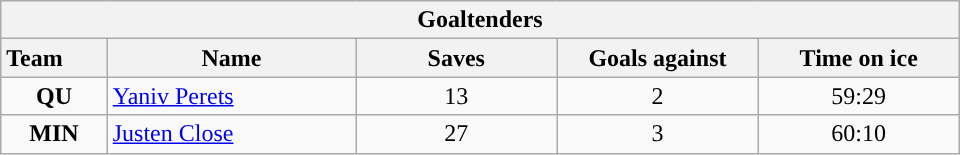<table class="wikitable" style="width:40em; text-align:right;">
<tr>
<th colspan=5>Goaltenders</th>
</tr>
<tr>
<th style="width:4em; text-align:left;">Team</th>
<th style="width:10em;">Name</th>
<th style="width:8em;">Saves</th>
<th style="width:8em;">Goals against</th>
<th style="width:8em;">Time on ice</th>
</tr>
<tr>
<td align=center><strong>QU</strong></td>
<td style="text-align:left;"><a href='#'>Yaniv Perets</a></td>
<td align=center>13</td>
<td align=center>2</td>
<td align=center>59:29</td>
</tr>
<tr>
<td align=center><strong>MIN</strong></td>
<td style="text-align:left;"><a href='#'>Justen Close</a></td>
<td align=center>27</td>
<td align=center>3</td>
<td align=center>60:10</td>
</tr>
</table>
